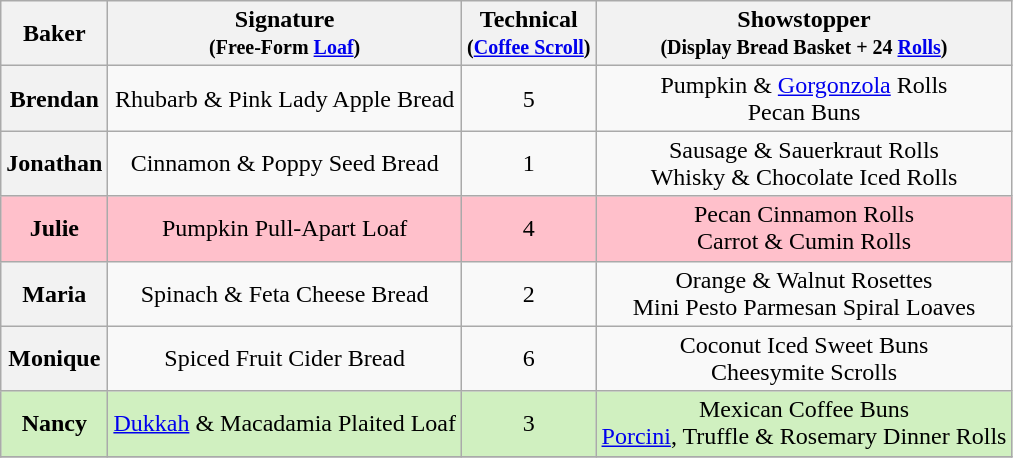<table class="wikitable sortable" style="text-align:center">
<tr>
<th>Baker</th>
<th class="unsortable">Signature<br><small>(Free-Form <a href='#'>Loaf</a>)</small></th>
<th>Technical<br><small>(<a href='#'>Coffee Scroll</a>)</small></th>
<th class="unsortable">Showstopper<br><small>(Display Bread Basket + 24 <a href='#'>Rolls</a>)</small></th>
</tr>
<tr>
<th>Brendan</th>
<td>Rhubarb & Pink Lady Apple Bread</td>
<td>5</td>
<td>Pumpkin & <a href='#'>Gorgonzola</a> Rolls<br>Pecan Buns</td>
</tr>
<tr>
<th>Jonathan</th>
<td>Cinnamon & Poppy Seed Bread</td>
<td>1</td>
<td>Sausage & Sauerkraut Rolls<br>Whisky & Chocolate Iced Rolls</td>
</tr>
<tr style="background:Pink;">
<th style="background:Pink;">Julie</th>
<td>Pumpkin Pull-Apart Loaf</td>
<td>4</td>
<td>Pecan Cinnamon Rolls<br>Carrot & Cumin Rolls</td>
</tr>
<tr>
<th>Maria</th>
<td>Spinach & Feta Cheese Bread</td>
<td>2</td>
<td>Orange & Walnut Rosettes<br>Mini Pesto Parmesan Spiral Loaves</td>
</tr>
<tr>
<th>Monique</th>
<td>Spiced Fruit Cider Bread</td>
<td>6</td>
<td>Coconut Iced Sweet Buns<br>Cheesymite Scrolls</td>
</tr>
<tr style="background:#d0f0c0;">
<th style="background:#d0f0c0;">Nancy</th>
<td><a href='#'>Dukkah</a> & Macadamia Plaited Loaf</td>
<td>3</td>
<td>Mexican Coffee Buns<br><a href='#'>Porcini</a>, Truffle & Rosemary Dinner Rolls</td>
</tr>
<tr>
</tr>
</table>
